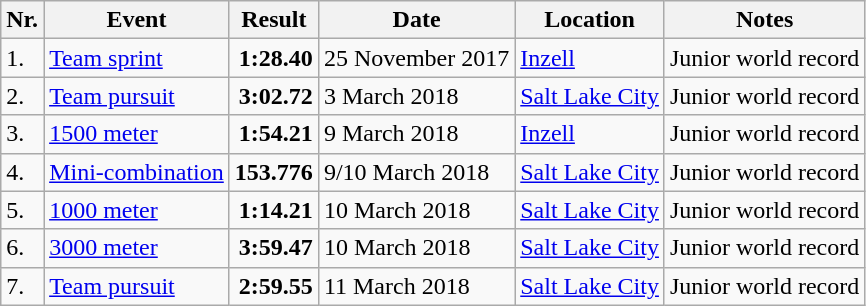<table class="wikitable vatop">
<tr>
<th>Nr.</th>
<th>Event</th>
<th>Result</th>
<th>Date</th>
<th>Location</th>
<th>Notes</th>
</tr>
<tr>
<td>1.</td>
<td><a href='#'>Team sprint</a></td>
<td align=right><strong>1:28.40</strong></td>
<td>25 November 2017</td>
<td><a href='#'>Inzell</a></td>
<td>Junior world record</td>
</tr>
<tr>
<td>2.</td>
<td><a href='#'>Team pursuit</a></td>
<td align=right><strong>3:02.72</strong></td>
<td>3 March 2018</td>
<td><a href='#'>Salt Lake City</a></td>
<td>Junior world record</td>
</tr>
<tr>
<td>3.</td>
<td><a href='#'>1500 meter</a></td>
<td align=right><strong>1:54.21</strong></td>
<td>9 March 2018</td>
<td><a href='#'>Inzell</a></td>
<td>Junior world record</td>
</tr>
<tr>
<td>4.</td>
<td><a href='#'>Mini-combination</a></td>
<td align=right><strong>153.776</strong></td>
<td>9/10 March 2018</td>
<td><a href='#'>Salt Lake City</a></td>
<td>Junior world record</td>
</tr>
<tr>
<td>5.</td>
<td><a href='#'>1000 meter</a></td>
<td align=right><strong>1:14.21</strong></td>
<td>10 March 2018</td>
<td><a href='#'>Salt Lake City</a></td>
<td>Junior world record</td>
</tr>
<tr>
<td>6.</td>
<td><a href='#'>3000 meter</a></td>
<td align=right><strong>3:59.47</strong></td>
<td>10 March 2018</td>
<td><a href='#'>Salt Lake City</a></td>
<td>Junior world record</td>
</tr>
<tr>
<td>7.</td>
<td><a href='#'>Team pursuit</a></td>
<td align=right><strong>2:59.55</strong></td>
<td>11 March 2018</td>
<td><a href='#'>Salt Lake City</a></td>
<td>Junior world record</td>
</tr>
</table>
